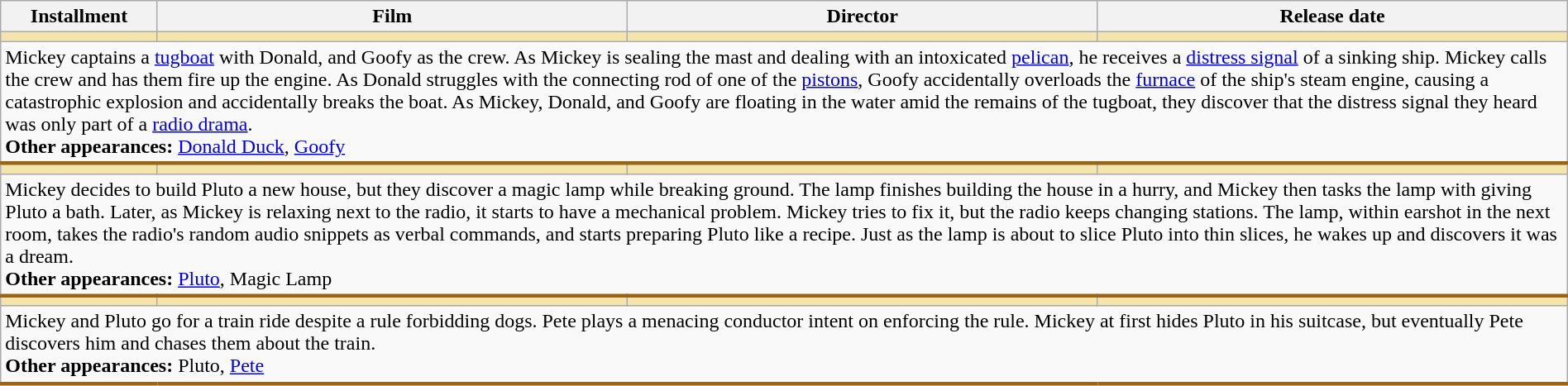<table class="wikitable sortable" width="100%">
<tr>
<th width="10%">Installment</th>
<th width="30%">Film</th>
<th width="30%">Director</th>
<th width="30%">Release date</th>
</tr>
<tr>
<td style="background-color: #F3E5AB"></td>
<td style="background-color: #F3E5AB"></td>
<td style="background-color: #F3E5AB"></td>
<td style="background-color: #F3E5AB"></td>
</tr>
<tr class="expand-child" style="border-bottom: 3px solid #996515;">
<td colspan="4">Mickey captains a <a href='#'>tugboat</a> with Donald, and Goofy as the crew. As Mickey is sealing the mast and dealing with an intoxicated <a href='#'>pelican</a>, he receives a <a href='#'>distress signal</a> of a sinking ship. Mickey calls the crew and has them fire up the engine. As Donald struggles with the connecting rod of one of the <a href='#'>pistons</a>, Goofy accidentally overloads the <a href='#'>furnace</a> of the ship's steam engine, causing a catastrophic explosion and accidentally breaks the boat. As Mickey, Donald, and Goofy are floating in the water amid the remains of the tugboat, they discover that the distress signal they heard was only part of a <a href='#'>radio drama</a>.<br><strong>Other appearances:</strong> <a href='#'>Donald Duck</a>, <a href='#'>Goofy</a></td>
</tr>
<tr>
<td style="background-color: #F3E5AB"></td>
<td style="background-color: #F3E5AB"></td>
<td style="background-color: #F3E5AB"></td>
<td style="background-color: #F3E5AB"></td>
</tr>
<tr class="expand-child" style="border-bottom: 3px solid #996515;">
<td colspan="4">Mickey decides to build Pluto a new house, but they discover a magic lamp while breaking ground. The lamp finishes building the house in a hurry, and Mickey then tasks the lamp with giving Pluto a bath. Later, as Mickey is relaxing next to the radio, it starts to have a mechanical problem. Mickey tries to fix it, but the radio keeps changing stations. The lamp, within earshot in the next room, takes the radio's random audio snippets as verbal commands, and starts preparing Pluto like a recipe. Just as the lamp is about to slice Pluto into thin slices, he wakes up and discovers it was a dream.<br><strong>Other appearances:</strong> <a href='#'>Pluto</a>, Magic Lamp</td>
</tr>
<tr>
<td style="background-color: #F3E5AB"></td>
<td style="background-color: #F3E5AB"></td>
<td style="background-color: #F3E5AB"></td>
<td style="background-color: #F3E5AB"></td>
</tr>
<tr class="expand-child" style="border-bottom: 3px solid #996515;">
<td colspan="4">Mickey and Pluto go for a train ride despite a rule forbidding dogs. Pete plays a menacing conductor intent on enforcing the rule. Mickey at first hides Pluto in his suitcase, but eventually Pete discovers him and chases them about the train.<br><strong>Other appearances:</strong> Pluto, <a href='#'>Pete</a></td>
</tr>
</table>
